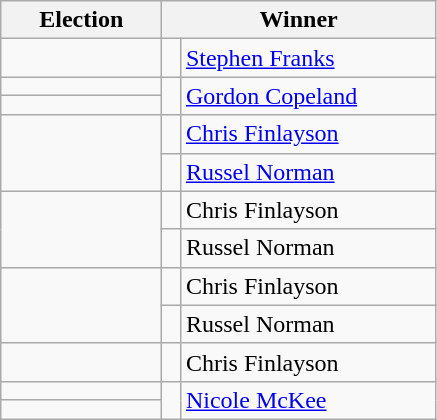<table class=wikitable>
<tr>
<th width=100>Election</th>
<th width=175 colspan=2>Winner</th>
</tr>
<tr>
<td></td>
<td width=5 bgcolor=></td>
<td><a href='#'>Stephen Franks</a></td>
</tr>
<tr>
<td></td>
<td rowspan=2 bgcolor=></td>
<td rowspan=2><a href='#'>Gordon Copeland</a></td>
</tr>
<tr>
<td></td>
</tr>
<tr>
<td rowspan=2></td>
<td bgcolor=></td>
<td><a href='#'>Chris Finlayson</a></td>
</tr>
<tr>
<td bgcolor=></td>
<td><a href='#'>Russel Norman</a></td>
</tr>
<tr>
<td rowspan=2></td>
<td bgcolor=></td>
<td>Chris Finlayson</td>
</tr>
<tr>
<td bgcolor=></td>
<td>Russel Norman</td>
</tr>
<tr>
<td rowspan=2></td>
<td bgcolor=></td>
<td>Chris Finlayson</td>
</tr>
<tr>
<td bgcolor=></td>
<td>Russel Norman</td>
</tr>
<tr>
<td></td>
<td bgcolor=></td>
<td>Chris Finlayson</td>
</tr>
<tr>
<td></td>
<td rowspan=2 width=5 bgcolor=></td>
<td rowspan=2><a href='#'>Nicole McKee</a></td>
</tr>
<tr>
<td></td>
</tr>
</table>
